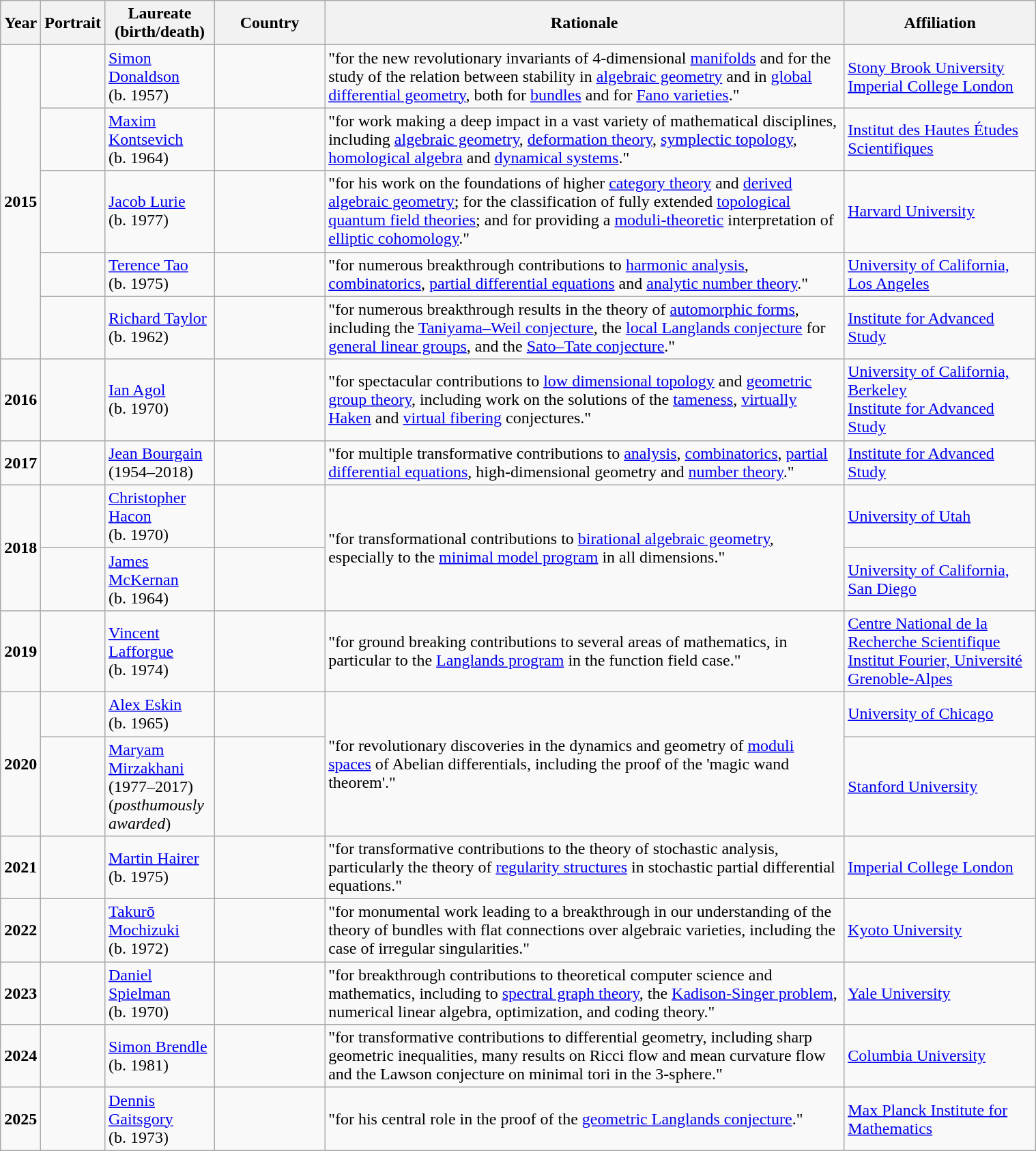<table class="wikitable sortable mw-collapsible">
<tr>
<th>Year</th>
<th>Portrait</th>
<th width=100>Laureate<br>(birth/death)</th>
<th width=100>Country</th>
<th width=500>Rationale</th>
<th width=180>Affiliation</th>
</tr>
<tr>
<td rowspan = 5><strong>2015</strong></td>
<td></td>
<td data-sort-value="Donaldson"><a href='#'>Simon Donaldson</a><br>(b. 1957)</td>
<td></td>
<td>"for the new revolutionary invariants of 4-dimensional <a href='#'>manifolds</a> and for the study of the relation between stability in <a href='#'>algebraic geometry</a> and in <a href='#'>global differential geometry</a>, both for <a href='#'>bundles</a> and for <a href='#'>Fano varieties</a>."</td>
<td><a href='#'>Stony Brook University</a><br><a href='#'>Imperial College London</a></td>
</tr>
<tr>
<td></td>
<td data-sort-value="Kontsevich"><a href='#'>Maxim Kontsevich</a><br>(b. 1964)</td>
<td><br></td>
<td>"for work making a deep impact in a vast variety of mathematical disciplines, including <a href='#'>algebraic geometry</a>, <a href='#'>deformation theory</a>, <a href='#'>symplectic topology</a>, <a href='#'>homological algebra</a> and <a href='#'>dynamical systems</a>."</td>
<td><a href='#'>Institut des Hautes Études Scientifiques</a></td>
</tr>
<tr>
<td></td>
<td data-sort-value="Lurie"><a href='#'>Jacob Lurie</a><br>(b. 1977)</td>
<td></td>
<td>"for his work on the foundations of higher <a href='#'>category theory</a> and <a href='#'>derived algebraic geometry</a>; for the classification of fully extended <a href='#'>topological quantum field theories</a>; and for providing a <a href='#'>moduli-theoretic</a> interpretation of <a href='#'>elliptic cohomology</a>."</td>
<td><a href='#'>Harvard University</a></td>
</tr>
<tr>
<td></td>
<td data-sort-value="Tao"><a href='#'>Terence Tao</a><br>(b. 1975)</td>
<td><br></td>
<td>"for numerous breakthrough contributions to <a href='#'>harmonic analysis</a>, <a href='#'>combinatorics</a>, <a href='#'>partial differential equations</a> and <a href='#'>analytic number theory</a>."</td>
<td><a href='#'>University of California, Los Angeles</a></td>
</tr>
<tr>
<td></td>
<td data-sort-value="Taylor"><a href='#'>Richard Taylor</a><br>(b. 1962)</td>
<td><br></td>
<td>"for numerous breakthrough results in the theory of <a href='#'>automorphic forms</a>, including the <a href='#'>Taniyama–Weil conjecture</a>, the <a href='#'>local Langlands conjecture</a> for <a href='#'>general linear groups</a>, and the <a href='#'>Sato–Tate conjecture</a>."</td>
<td><a href='#'>Institute for Advanced Study</a></td>
</tr>
<tr>
<td><strong>2016</strong></td>
<td></td>
<td data-sort-value="Agol"><a href='#'>Ian Agol</a><br>(b. 1970)</td>
<td></td>
<td>"for spectacular contributions to <a href='#'>low dimensional topology</a> and <a href='#'>geometric group theory</a>, including work on the solutions of the <a href='#'>tameness</a>, <a href='#'>virtually Haken</a> and <a href='#'>virtual fibering</a> conjectures."</td>
<td><a href='#'>University of California, Berkeley</a><br><a href='#'>Institute for Advanced Study</a></td>
</tr>
<tr>
<td><strong>2017</strong></td>
<td></td>
<td data-sort-value="Bourgain"><a href='#'>Jean Bourgain</a><br>(1954–2018)</td>
<td></td>
<td>"for multiple transformative contributions to <a href='#'>analysis</a>, <a href='#'>combinatorics</a>, <a href='#'>partial differential equations</a>,  high-dimensional geometry and  <a href='#'>number theory</a>."</td>
<td><a href='#'>Institute for Advanced Study</a></td>
</tr>
<tr>
<td rowspan = 2><strong>2018</strong></td>
<td></td>
<td data-sort-value="Hacon"><a href='#'>Christopher Hacon</a><br>(b. 1970)</td>
<td><br></td>
<td rowspan = 2>"for transformational contributions to <a href='#'>birational algebraic geometry</a>, especially to the <a href='#'>minimal model program</a> in all dimensions."</td>
<td><a href='#'>University of Utah</a></td>
</tr>
<tr>
<td></td>
<td data-sort-value="McKernan"><a href='#'>James McKernan</a><br>(b. 1964)</td>
<td></td>
<td><a href='#'>University of California, San Diego</a></td>
</tr>
<tr>
<td><strong>2019</strong></td>
<td></td>
<td data-sort-value="Lafforgue"><a href='#'>Vincent Lafforgue</a><br>(b. 1974)</td>
<td></td>
<td>"for ground breaking contributions to several areas of mathematics, in particular to the <a href='#'>Langlands program</a> in the function field case."</td>
<td><a href='#'>Centre National de la Recherche Scientifique</a><br><a href='#'>Institut Fourier, Université Grenoble-Alpes</a></td>
</tr>
<tr>
<td rowspan = 2><strong>2020</strong></td>
<td></td>
<td data-sort-value="Eskin"><a href='#'>Alex Eskin</a><br>(b. 1965)</td>
<td></td>
<td rowspan = 2>"for revolutionary discoveries in the dynamics and geometry of <a href='#'>moduli spaces</a> of Abelian differentials, including the proof of the 'magic wand theorem'."</td>
<td><a href='#'>University of Chicago</a></td>
</tr>
<tr>
<td></td>
<td data-sort-value="Mirzakhani"><a href='#'>Maryam Mirzakhani</a><br>(1977–2017)<br>(<em>posthumously awarded</em>)</td>
<td><br></td>
<td><a href='#'>Stanford University</a></td>
</tr>
<tr>
<td><strong>2021</strong></td>
<td></td>
<td data-sort-value="Hairer"><a href='#'>Martin Hairer</a><br>(b. 1975)</td>
<td><br></td>
<td>"for transformative contributions to the theory of stochastic analysis, particularly the theory of <a href='#'>regularity structures</a> in stochastic partial differential equations."</td>
<td><a href='#'>Imperial College London</a></td>
</tr>
<tr>
<td><strong>2022</strong></td>
<td></td>
<td data-sort-value="Mochizuki"><a href='#'>Takurō Mochizuki</a><br>(b. 1972)</td>
<td></td>
<td>"for monumental work leading to a breakthrough in our understanding of the theory of bundles with flat connections over algebraic varieties, including the case of irregular singularities."</td>
<td><a href='#'>Kyoto University</a></td>
</tr>
<tr>
<td><strong>2023</strong></td>
<td></td>
<td data-sort-value="Spielman"><a href='#'>Daniel Spielman</a><br>(b. 1970)</td>
<td></td>
<td>"for breakthrough contributions to theoretical computer science and mathematics, including to <a href='#'>spectral graph theory</a>, the <a href='#'>Kadison-Singer problem</a>, numerical linear algebra, optimization, and coding theory."</td>
<td><a href='#'>Yale University</a></td>
</tr>
<tr>
<td><strong>2024</strong></td>
<td></td>
<td><a href='#'>Simon Brendle</a><br>(b. 1981)</td>
<td><br></td>
<td>"for transformative contributions to differential geometry, including sharp geometric inequalities, many results on Ricci flow and mean curvature flow and the Lawson conjecture on minimal tori in the 3-sphere."</td>
<td><a href='#'>Columbia University</a></td>
</tr>
<tr>
<td><strong>2025</strong></td>
<td></td>
<td><a href='#'>Dennis Gaitsgory</a><br>(b. 1973)</td>
<td><br></td>
<td>"for his central role in the proof of the <a href='#'>geometric Langlands conjecture</a>."</td>
<td><a href='#'>Max Planck Institute for Mathematics</a></td>
</tr>
</table>
